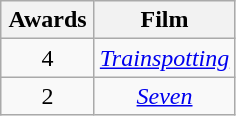<table class="wikitable" style="text-align:center;">
<tr>
<th scope="col" width="55">Awards</th>
<th scope="col">Film</th>
</tr>
<tr>
<td>4</td>
<td><em><a href='#'>Trainspotting</a></em></td>
</tr>
<tr>
<td>2</td>
<td><em><a href='#'>Seven</a></em></td>
</tr>
</table>
